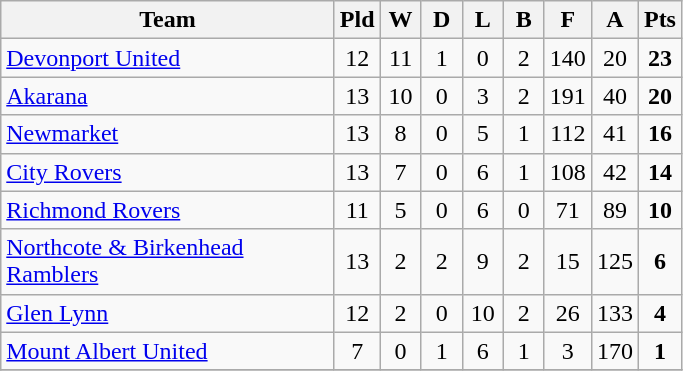<table class="wikitable" style="text-align:center;">
<tr>
<th width=215>Team</th>
<th width=20 abbr="Played">Pld</th>
<th width=20 abbr="Won">W</th>
<th width=20 abbr="Drawn">D</th>
<th width=20 abbr="Lost">L</th>
<th width=20 abbr="Bye">B</th>
<th width=20 abbr="For">F</th>
<th width=20 abbr="Against">A</th>
<th width=20 abbr="Points">Pts</th>
</tr>
<tr>
<td style="text-align:left;"><a href='#'>Devonport United</a></td>
<td>12</td>
<td>11</td>
<td>1</td>
<td>0</td>
<td>2</td>
<td>140</td>
<td>20</td>
<td><strong>23</strong></td>
</tr>
<tr>
<td style="text-align:left;"><a href='#'>Akarana</a></td>
<td>13</td>
<td>10</td>
<td>0</td>
<td>3</td>
<td>2</td>
<td>191</td>
<td>40</td>
<td><strong>20</strong></td>
</tr>
<tr>
<td style="text-align:left;"><a href='#'>Newmarket</a></td>
<td>13</td>
<td>8</td>
<td>0</td>
<td>5</td>
<td>1</td>
<td>112</td>
<td>41</td>
<td><strong>16</strong></td>
</tr>
<tr>
<td style="text-align:left;"><a href='#'>City Rovers</a></td>
<td>13</td>
<td>7</td>
<td>0</td>
<td>6</td>
<td>1</td>
<td>108</td>
<td>42</td>
<td><strong>14</strong></td>
</tr>
<tr>
<td style="text-align:left;"><a href='#'>Richmond Rovers</a></td>
<td>11</td>
<td>5</td>
<td>0</td>
<td>6</td>
<td>0</td>
<td>71</td>
<td>89</td>
<td><strong>10</strong></td>
</tr>
<tr>
<td style="text-align:left;"><a href='#'>Northcote & Birkenhead Ramblers</a></td>
<td>13</td>
<td>2</td>
<td>2</td>
<td>9</td>
<td>2</td>
<td>15</td>
<td>125</td>
<td><strong>6</strong></td>
</tr>
<tr>
<td style="text-align:left;"><a href='#'>Glen Lynn</a></td>
<td>12</td>
<td>2</td>
<td>0</td>
<td>10</td>
<td>2</td>
<td>26</td>
<td>133</td>
<td><strong>4</strong></td>
</tr>
<tr>
<td style="text-align:left;"><a href='#'>Mount Albert United</a></td>
<td>7</td>
<td>0</td>
<td>1</td>
<td>6</td>
<td>1</td>
<td>3</td>
<td>170</td>
<td><strong>1</strong></td>
</tr>
<tr>
</tr>
</table>
